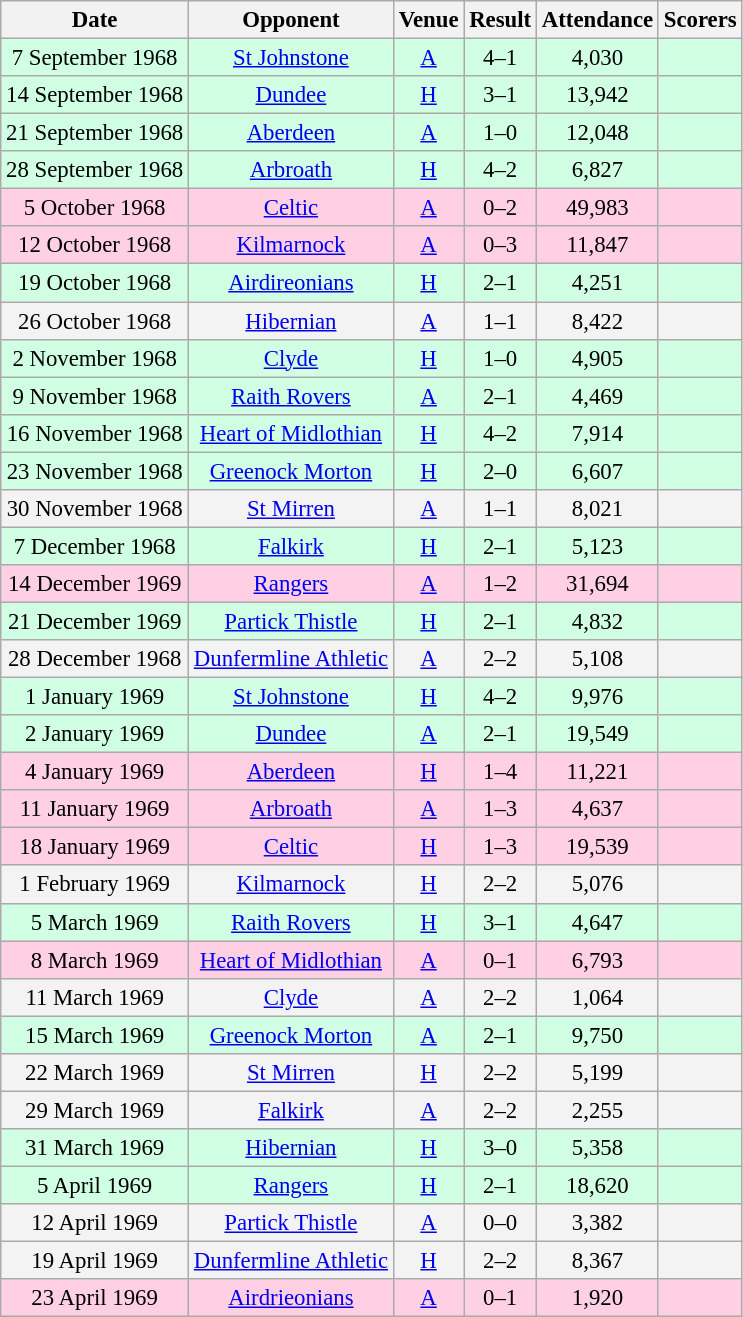<table class="wikitable sortable" style="font-size:95%; text-align:center">
<tr>
<th>Date</th>
<th>Opponent</th>
<th>Venue</th>
<th>Result</th>
<th>Attendance</th>
<th>Scorers</th>
</tr>
<tr bgcolor = "#d0ffe3">
<td>7 September 1968</td>
<td><a href='#'>St Johnstone</a></td>
<td><a href='#'>A</a></td>
<td>4–1</td>
<td>4,030</td>
<td></td>
</tr>
<tr bgcolor = "#d0ffe3">
<td>14 September 1968</td>
<td><a href='#'>Dundee</a></td>
<td><a href='#'>H</a></td>
<td>3–1</td>
<td>13,942</td>
<td></td>
</tr>
<tr bgcolor = "#d0ffe3">
<td>21 September 1968</td>
<td><a href='#'>Aberdeen</a></td>
<td><a href='#'>A</a></td>
<td>1–0</td>
<td>12,048</td>
<td></td>
</tr>
<tr bgcolor = "#d0ffe3">
<td>28 September 1968</td>
<td><a href='#'>Arbroath</a></td>
<td><a href='#'>H</a></td>
<td>4–2</td>
<td>6,827</td>
<td></td>
</tr>
<tr bgcolor = "#ffd0e3">
<td>5 October 1968</td>
<td><a href='#'>Celtic</a></td>
<td><a href='#'>A</a></td>
<td>0–2</td>
<td>49,983</td>
<td></td>
</tr>
<tr bgcolor = "#ffd0e3">
<td>12 October 1968</td>
<td><a href='#'>Kilmarnock</a></td>
<td><a href='#'>A</a></td>
<td>0–3</td>
<td>11,847</td>
<td></td>
</tr>
<tr bgcolor = "#d0ffe3">
<td>19 October 1968</td>
<td><a href='#'>Airdireonians</a></td>
<td><a href='#'>H</a></td>
<td>2–1</td>
<td>4,251</td>
<td></td>
</tr>
<tr bgcolor = "#f3f3f3">
<td>26 October 1968</td>
<td><a href='#'>Hibernian</a></td>
<td><a href='#'>A</a></td>
<td>1–1</td>
<td>8,422</td>
<td></td>
</tr>
<tr bgcolor = "#d0ffe3">
<td>2 November 1968</td>
<td><a href='#'>Clyde</a></td>
<td><a href='#'>H</a></td>
<td>1–0</td>
<td>4,905</td>
<td></td>
</tr>
<tr bgcolor = "#d0ffe3">
<td>9 November 1968</td>
<td><a href='#'>Raith Rovers</a></td>
<td><a href='#'>A</a></td>
<td>2–1</td>
<td>4,469</td>
<td></td>
</tr>
<tr bgcolor = "#d0ffe3">
<td>16 November 1968</td>
<td><a href='#'>Heart of Midlothian</a></td>
<td><a href='#'>H</a></td>
<td>4–2</td>
<td>7,914</td>
<td></td>
</tr>
<tr bgcolor = "#d0ffe3">
<td>23 November 1968</td>
<td><a href='#'>Greenock Morton</a></td>
<td><a href='#'>H</a></td>
<td>2–0</td>
<td>6,607</td>
<td></td>
</tr>
<tr bgcolor = "#f3f3f3">
<td>30 November 1968</td>
<td><a href='#'>St Mirren</a></td>
<td><a href='#'>A</a></td>
<td>1–1</td>
<td>8,021</td>
<td></td>
</tr>
<tr bgcolor = "#d0ffe3">
<td>7 December 1968</td>
<td><a href='#'>Falkirk</a></td>
<td><a href='#'>H</a></td>
<td>2–1</td>
<td>5,123</td>
<td></td>
</tr>
<tr bgcolor = "#ffd0e3">
<td>14 December 1969</td>
<td><a href='#'>Rangers</a></td>
<td><a href='#'>A</a></td>
<td>1–2</td>
<td>31,694</td>
<td></td>
</tr>
<tr bgcolor = "#d0ffe3">
<td>21 December 1969</td>
<td><a href='#'>Partick Thistle</a></td>
<td><a href='#'>H</a></td>
<td>2–1</td>
<td>4,832</td>
<td></td>
</tr>
<tr bgcolor = "#f3f3f3">
<td>28 December 1968</td>
<td><a href='#'>Dunfermline Athletic</a></td>
<td><a href='#'>A</a></td>
<td>2–2</td>
<td>5,108</td>
<td></td>
</tr>
<tr bgcolor = "#d0ffe3">
<td>1 January 1969</td>
<td><a href='#'>St Johnstone</a></td>
<td><a href='#'>H</a></td>
<td>4–2</td>
<td>9,976</td>
<td></td>
</tr>
<tr bgcolor = "#d0ffe3">
<td>2 January 1969</td>
<td><a href='#'>Dundee</a></td>
<td><a href='#'>A</a></td>
<td>2–1</td>
<td>19,549</td>
<td></td>
</tr>
<tr bgcolor = "#ffd0e3">
<td>4 January 1969</td>
<td><a href='#'>Aberdeen</a></td>
<td><a href='#'>H</a></td>
<td>1–4</td>
<td>11,221</td>
<td></td>
</tr>
<tr bgcolor = "#ffd0e3">
<td>11 January 1969</td>
<td><a href='#'>Arbroath</a></td>
<td><a href='#'>A</a></td>
<td>1–3</td>
<td>4,637</td>
<td></td>
</tr>
<tr bgcolor = "#ffd0e3">
<td>18 January 1969</td>
<td><a href='#'>Celtic</a></td>
<td><a href='#'>H</a></td>
<td>1–3</td>
<td>19,539</td>
<td></td>
</tr>
<tr bgcolor = "#f3f3f3">
<td>1 February 1969</td>
<td><a href='#'>Kilmarnock</a></td>
<td><a href='#'>H</a></td>
<td>2–2</td>
<td>5,076</td>
<td></td>
</tr>
<tr bgcolor = "#d0ffe3">
<td>5 March 1969</td>
<td><a href='#'>Raith Rovers</a></td>
<td><a href='#'>H</a></td>
<td>3–1</td>
<td>4,647</td>
<td></td>
</tr>
<tr bgcolor = "#ffd0e3">
<td>8 March 1969</td>
<td><a href='#'>Heart of Midlothian</a></td>
<td><a href='#'>A</a></td>
<td>0–1</td>
<td>6,793</td>
<td></td>
</tr>
<tr bgcolor = "#f3f3f3">
<td>11 March 1969</td>
<td><a href='#'>Clyde</a></td>
<td><a href='#'>A</a></td>
<td>2–2</td>
<td>1,064</td>
<td></td>
</tr>
<tr bgcolor = "#d0ffe3">
<td>15 March 1969</td>
<td><a href='#'>Greenock Morton</a></td>
<td><a href='#'>A</a></td>
<td>2–1</td>
<td>9,750</td>
<td></td>
</tr>
<tr bgcolor = "#f3f3f3">
<td>22 March 1969</td>
<td><a href='#'>St Mirren</a></td>
<td><a href='#'>H</a></td>
<td>2–2</td>
<td>5,199</td>
<td></td>
</tr>
<tr bgcolor = "#f3f3f3">
<td>29 March 1969</td>
<td><a href='#'>Falkirk</a></td>
<td><a href='#'>A</a></td>
<td>2–2</td>
<td>2,255</td>
<td></td>
</tr>
<tr bgcolor = "#d0ffe3">
<td>31 March 1969</td>
<td><a href='#'>Hibernian</a></td>
<td><a href='#'>H</a></td>
<td>3–0</td>
<td>5,358</td>
<td></td>
</tr>
<tr bgcolor = "#d0ffe3">
<td>5 April 1969</td>
<td><a href='#'>Rangers</a></td>
<td><a href='#'>H</a></td>
<td>2–1</td>
<td>18,620</td>
<td></td>
</tr>
<tr bgcolor = "#f3f3f3">
<td>12 April 1969</td>
<td><a href='#'>Partick Thistle</a></td>
<td><a href='#'>A</a></td>
<td>0–0</td>
<td>3,382</td>
<td></td>
</tr>
<tr bgcolor = "#f3f3f3">
<td>19 April 1969</td>
<td><a href='#'>Dunfermline Athletic</a></td>
<td><a href='#'>H</a></td>
<td>2–2</td>
<td>8,367</td>
<td></td>
</tr>
<tr bgcolor = "#ffd0e3">
<td>23 April 1969</td>
<td><a href='#'>Airdrieonians</a></td>
<td><a href='#'>A</a></td>
<td>0–1</td>
<td>1,920</td>
<td></td>
</tr>
</table>
